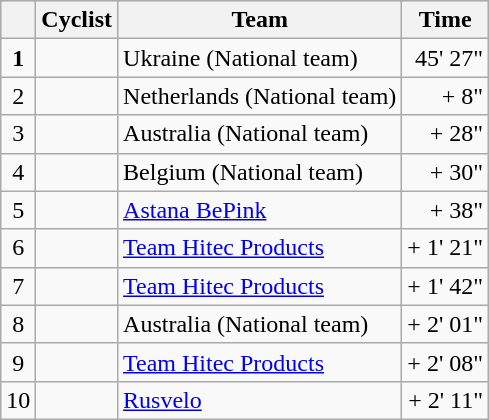<table class="wikitable">
<tr style="background:#ccccff;">
<th></th>
<th>Cyclist</th>
<th>Team</th>
<th>Time</th>
</tr>
<tr>
<td align=center><strong>1</strong></td>
<td></td>
<td>Ukraine (National team)</td>
<td align=right>45' 27"</td>
</tr>
<tr>
<td align=center>2</td>
<td></td>
<td>Netherlands (National team)</td>
<td align=right>+ 8"</td>
</tr>
<tr>
<td align=center>3</td>
<td></td>
<td>Australia (National team)</td>
<td align=right>+ 28"</td>
</tr>
<tr>
<td align=center>4</td>
<td></td>
<td>Belgium (National team)</td>
<td align=right>+ 30"</td>
</tr>
<tr>
<td align=center>5</td>
<td></td>
<td><a href='#'>Astana BePink</a></td>
<td align=right>+ 38"</td>
</tr>
<tr>
<td align=center>6</td>
<td></td>
<td><a href='#'>Team Hitec Products</a></td>
<td align=right>+ 1' 21"</td>
</tr>
<tr>
<td align=center>7</td>
<td></td>
<td><a href='#'>Team Hitec Products</a></td>
<td align=right>+ 1' 42"</td>
</tr>
<tr>
<td align=center>8</td>
<td></td>
<td>Australia (National team)</td>
<td align=right>+ 2' 01"</td>
</tr>
<tr>
<td align=center>9</td>
<td></td>
<td><a href='#'>Team Hitec Products</a></td>
<td align=right>+ 2' 08"</td>
</tr>
<tr>
<td align=center>10</td>
<td></td>
<td><a href='#'>Rusvelo</a></td>
<td align=right>+ 2' 11"</td>
</tr>
</table>
